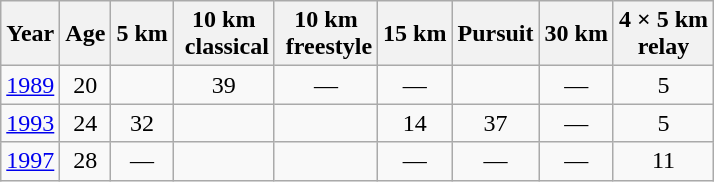<table class="wikitable" style="text-align: center;">
<tr>
<th scope="col">Year</th>
<th scope="col">Age</th>
<th scope="col">5 km</th>
<th scope="col">10 km<br> classical</th>
<th scope="col">10 km<br> freestyle</th>
<th scope="col">15 km</th>
<th scope="col">Pursuit</th>
<th scope="col">30 km</th>
<th scope="col">4 × 5 km<br>relay</th>
</tr>
<tr>
<td><a href='#'>1989</a></td>
<td>20</td>
<td></td>
<td>39</td>
<td>—</td>
<td>—</td>
<td></td>
<td>—</td>
<td>5</td>
</tr>
<tr>
<td><a href='#'>1993</a></td>
<td>24</td>
<td>32</td>
<td></td>
<td></td>
<td>14</td>
<td>37</td>
<td>—</td>
<td>5</td>
</tr>
<tr>
<td><a href='#'>1997</a></td>
<td>28</td>
<td>—</td>
<td></td>
<td></td>
<td>—</td>
<td>—</td>
<td>—</td>
<td>11</td>
</tr>
</table>
